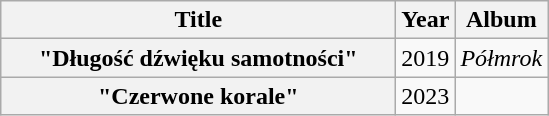<table class="wikitable plainrowheaders" style="text-align:center;">
<tr>
<th scope="col" style="width:16em;">Title</th>
<th scope="col" style="width:1em;">Year</th>
<th scope="col">Album</th>
</tr>
<tr>
<th scope="row">"Długość dźwięku samotności"</th>
<td>2019</td>
<td><em>Półmrok</em></td>
</tr>
<tr>
<th scope="row">"Czerwone korale"</th>
<td>2023</td>
<td></td>
</tr>
</table>
